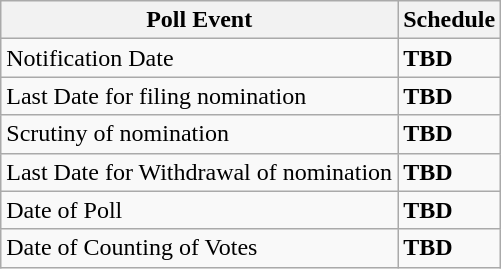<table class="wikitable">
<tr>
<th>Poll Event</th>
<th>Schedule</th>
</tr>
<tr>
<td>Notification Date</td>
<td><strong>TBD</strong></td>
</tr>
<tr>
<td>Last Date for filing nomination</td>
<td><strong>TBD</strong></td>
</tr>
<tr>
<td>Scrutiny of nomination</td>
<td><strong>TBD</strong></td>
</tr>
<tr>
<td>Last Date for Withdrawal of nomination</td>
<td><strong>TBD</strong></td>
</tr>
<tr>
<td>Date of Poll</td>
<td><strong>TBD</strong></td>
</tr>
<tr>
<td>Date of Counting of Votes</td>
<td><strong>TBD</strong></td>
</tr>
</table>
